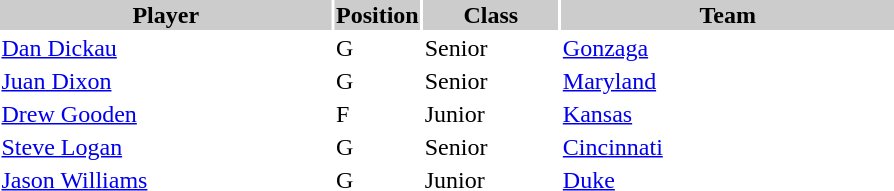<table style="width:600px" "border:'1' 'solid' 'gray'">
<tr>
<th style="background:#ccc; width:40%;">Player</th>
<th style="background:#ccc; width:4%;">Position</th>
<th style="background:#ccc; width:16%;">Class</th>
<th style="background:#ccc; width:40%;">Team</th>
</tr>
<tr>
<td><a href='#'>Dan Dickau</a></td>
<td>G</td>
<td>Senior</td>
<td><a href='#'>Gonzaga</a></td>
</tr>
<tr>
<td><a href='#'>Juan Dixon</a></td>
<td>G</td>
<td>Senior</td>
<td><a href='#'>Maryland</a></td>
</tr>
<tr>
<td><a href='#'>Drew Gooden</a></td>
<td>F</td>
<td>Junior</td>
<td><a href='#'>Kansas</a></td>
</tr>
<tr>
<td><a href='#'>Steve Logan</a></td>
<td>G</td>
<td>Senior</td>
<td><a href='#'>Cincinnati</a></td>
</tr>
<tr>
<td><a href='#'>Jason Williams</a></td>
<td>G</td>
<td>Junior</td>
<td><a href='#'>Duke</a></td>
</tr>
</table>
